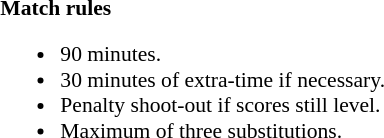<table width=82% style="font-size: 90%">
<tr>
<td width=50% valign=top></td>
<td style="width:60%; vertical-align:top;"><br><strong>Match rules</strong><ul><li>90 minutes.</li><li>30 minutes of extra-time if necessary.</li><li>Penalty shoot-out if scores still level.</li><li>Maximum of three substitutions.</li></ul></td>
</tr>
</table>
